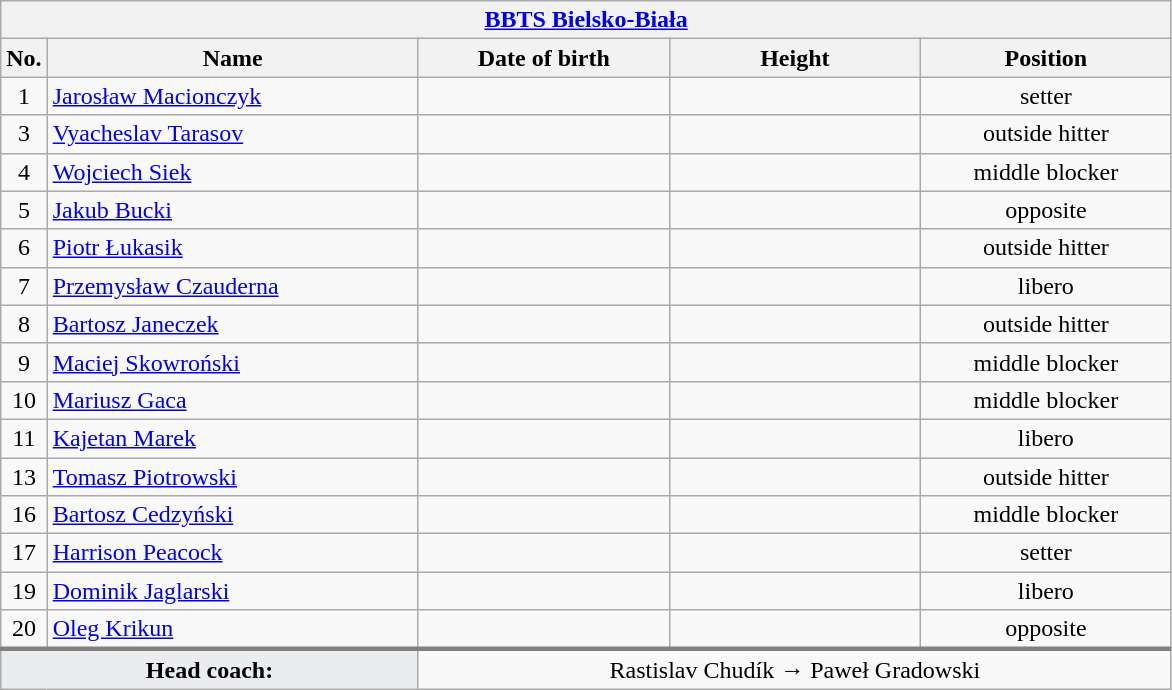<table class="wikitable collapsible collapsed" style="font-size:100%; text-align:center">
<tr>
<th colspan=5 style="width:30em"><a href='#'>BBTS Bielsko-Biała</a></th>
</tr>
<tr>
<th>No.</th>
<th style="width:15em">Name</th>
<th style="width:10em">Date of birth</th>
<th style="width:10em">Height</th>
<th style="width:10em">Position</th>
</tr>
<tr>
<td>1</td>
<td align=left> <a href='#'>Jarosław Macionczyk</a></td>
<td align=right></td>
<td></td>
<td>setter</td>
</tr>
<tr>
<td>3</td>
<td align=left> <a href='#'>Vyacheslav Tarasov</a></td>
<td align=right></td>
<td></td>
<td>outside hitter</td>
</tr>
<tr>
<td>4</td>
<td align=left> <a href='#'>Wojciech Siek</a></td>
<td align=right></td>
<td></td>
<td>middle blocker</td>
</tr>
<tr>
<td>5</td>
<td align=left> <a href='#'>Jakub Bucki</a></td>
<td align=right></td>
<td></td>
<td>opposite</td>
</tr>
<tr>
<td>6</td>
<td align=left> <a href='#'>Piotr Łukasik</a></td>
<td align=right></td>
<td></td>
<td>outside hitter</td>
</tr>
<tr>
<td>7</td>
<td align=left> <a href='#'>Przemysław Czauderna</a></td>
<td align=right></td>
<td></td>
<td>libero</td>
</tr>
<tr>
<td>8</td>
<td align=left> <a href='#'>Bartosz Janeczek</a></td>
<td align=right></td>
<td></td>
<td>outside hitter</td>
</tr>
<tr>
<td>9</td>
<td align=left> <a href='#'>Maciej Skowroński</a></td>
<td align=right></td>
<td></td>
<td>middle blocker</td>
</tr>
<tr>
<td>10</td>
<td align=left> <a href='#'>Mariusz Gaca</a></td>
<td align=right></td>
<td></td>
<td>middle blocker</td>
</tr>
<tr>
<td>11</td>
<td align=left> <a href='#'>Kajetan Marek</a></td>
<td align=right></td>
<td></td>
<td>libero</td>
</tr>
<tr>
<td>13</td>
<td align=left> <a href='#'>Tomasz Piotrowski</a></td>
<td align=right></td>
<td></td>
<td>outside hitter</td>
</tr>
<tr>
<td>16</td>
<td align=left> <a href='#'>Bartosz Cedzyński</a></td>
<td align=right></td>
<td></td>
<td>middle blocker</td>
</tr>
<tr>
<td>17</td>
<td align=left> <a href='#'>Harrison Peacock</a></td>
<td align=right></td>
<td></td>
<td>setter</td>
</tr>
<tr>
<td>19</td>
<td align=left> <a href='#'>Dominik Jaglarski</a></td>
<td align=right></td>
<td></td>
<td>libero</td>
</tr>
<tr>
<td>20</td>
<td align=left> <a href='#'>Oleg Krikun</a></td>
<td align=right></td>
<td></td>
<td>opposite</td>
</tr>
<tr style="border-top: 3px solid grey">
<td colspan=2 style="background:#EAECF0"><strong>Head coach:</strong></td>
<td colspan=3> Rastislav Chudík →  Paweł Gradowski</td>
</tr>
</table>
